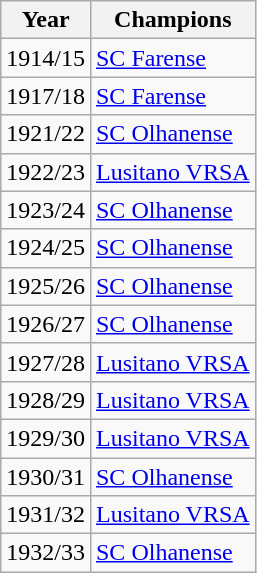<table class="wikitable" style="text-align:left">
<tr>
<th style= width="100px">Year</th>
<th style= width="400px">Champions</th>
</tr>
<tr>
<td>1914/15</td>
<td><a href='#'>SC Farense</a></td>
</tr>
<tr>
<td>1917/18</td>
<td><a href='#'>SC Farense</a></td>
</tr>
<tr>
<td>1921/22</td>
<td><a href='#'>SC Olhanense</a></td>
</tr>
<tr>
<td>1922/23</td>
<td><a href='#'>Lusitano VRSA</a></td>
</tr>
<tr>
<td>1923/24</td>
<td><a href='#'>SC Olhanense</a></td>
</tr>
<tr>
<td>1924/25</td>
<td><a href='#'>SC Olhanense</a></td>
</tr>
<tr>
<td>1925/26</td>
<td><a href='#'>SC Olhanense</a></td>
</tr>
<tr>
<td>1926/27</td>
<td><a href='#'>SC Olhanense</a></td>
</tr>
<tr>
<td>1927/28</td>
<td><a href='#'>Lusitano VRSA</a></td>
</tr>
<tr>
<td>1928/29</td>
<td><a href='#'>Lusitano VRSA</a></td>
</tr>
<tr>
<td>1929/30</td>
<td><a href='#'>Lusitano VRSA</a></td>
</tr>
<tr>
<td>1930/31</td>
<td><a href='#'>SC Olhanense</a></td>
</tr>
<tr>
<td>1931/32</td>
<td><a href='#'>Lusitano VRSA</a></td>
</tr>
<tr>
<td>1932/33</td>
<td><a href='#'>SC Olhanense</a></td>
</tr>
</table>
